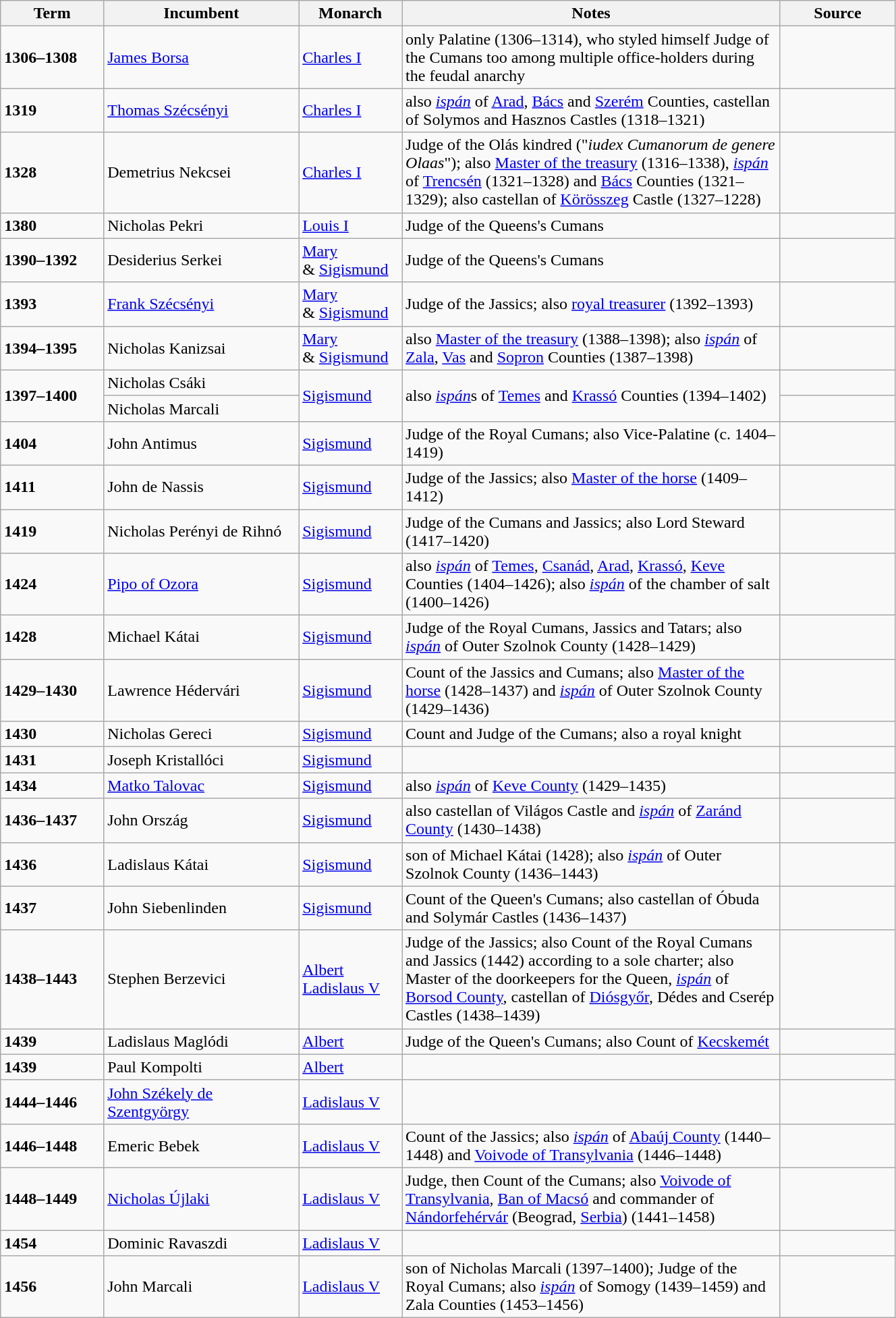<table class="wikitable" style="width: 70%">
<tr>
<th scope="col" width="9%">Term</th>
<th scope="col" width="17%">Incumbent</th>
<th scope="col" width="9%">Monarch</th>
<th scope="col" width="33%">Notes</th>
<th scope="col" width="10%">Source</th>
</tr>
<tr>
<td><strong>1306–1308</strong></td>
<td><a href='#'>James Borsa</a></td>
<td><a href='#'>Charles I</a></td>
<td>only Palatine (1306–1314), who styled himself Judge of the Cumans too among multiple office-holders during the feudal anarchy</td>
<td></td>
</tr>
<tr>
<td><strong>1319</strong></td>
<td><a href='#'>Thomas Szécsényi</a></td>
<td><a href='#'>Charles I</a></td>
<td>also <em><a href='#'>ispán</a></em> of <a href='#'>Arad</a>, <a href='#'>Bács</a> and <a href='#'>Szerém</a> Counties, castellan of Solymos and Hasznos Castles (1318–1321)</td>
<td></td>
</tr>
<tr>
<td><strong>1328</strong></td>
<td>Demetrius Nekcsei</td>
<td><a href='#'>Charles I</a></td>
<td>Judge of the Olás kindred ("<em>iudex Cumanorum de genere Olaas</em>"); also <a href='#'>Master of the treasury</a> (1316–1338), <em><a href='#'>ispán</a></em> of <a href='#'>Trencsén</a> (1321–1328) and <a href='#'>Bács</a> Counties (1321–1329); also castellan of <a href='#'>Körösszeg</a> Castle (1327–1228)</td>
<td></td>
</tr>
<tr>
<td><strong>1380</strong></td>
<td>Nicholas Pekri</td>
<td><a href='#'>Louis I</a></td>
<td>Judge of the Queens's Cumans</td>
<td></td>
</tr>
<tr>
<td><strong>1390–1392</strong></td>
<td>Desiderius Serkei</td>
<td><a href='#'>Mary</a><br>& <a href='#'>Sigismund</a></td>
<td>Judge of the Queens's Cumans</td>
<td></td>
</tr>
<tr>
<td><strong>1393</strong></td>
<td><a href='#'>Frank Szécsényi</a></td>
<td><a href='#'>Mary</a><br>& <a href='#'>Sigismund</a></td>
<td>Judge of the Jassics; also <a href='#'>royal treasurer</a> (1392–1393)</td>
<td></td>
</tr>
<tr>
<td><strong>1394–1395</strong></td>
<td>Nicholas Kanizsai</td>
<td><a href='#'>Mary</a><br>& <a href='#'>Sigismund</a></td>
<td>also <a href='#'>Master of the treasury</a> (1388–1398); also <em><a href='#'>ispán</a></em> of <a href='#'>Zala</a>, <a href='#'>Vas</a> and <a href='#'>Sopron</a> Counties (1387–1398)</td>
<td></td>
</tr>
<tr>
<td rowspan="2"><strong>1397–1400</strong></td>
<td>Nicholas Csáki</td>
<td rowspan="2"><a href='#'>Sigismund</a></td>
<td rowspan="2">also <em><a href='#'>ispán</a></em>s of <a href='#'>Temes</a> and <a href='#'>Krassó</a> Counties (1394–1402)</td>
<td></td>
</tr>
<tr>
<td>Nicholas Marcali</td>
<td></td>
</tr>
<tr>
<td><strong>1404</strong></td>
<td>John Antimus</td>
<td><a href='#'>Sigismund</a></td>
<td>Judge of the Royal Cumans; also Vice-Palatine (c. 1404–1419)</td>
<td></td>
</tr>
<tr>
<td><strong>1411</strong></td>
<td>John de Nassis</td>
<td><a href='#'>Sigismund</a></td>
<td>Judge of the Jassics; also <a href='#'>Master of the horse</a> (1409–1412)</td>
<td></td>
</tr>
<tr>
<td><strong>1419</strong></td>
<td>Nicholas Perényi de Rihnó</td>
<td><a href='#'>Sigismund</a></td>
<td>Judge of the Cumans and Jassics; also Lord Steward (1417–1420)</td>
<td></td>
</tr>
<tr>
<td><strong>1424</strong></td>
<td><a href='#'>Pipo of Ozora</a></td>
<td><a href='#'>Sigismund</a></td>
<td>also <em><a href='#'>ispán</a></em> of <a href='#'>Temes</a>, <a href='#'>Csanád</a>, <a href='#'>Arad</a>, <a href='#'>Krassó</a>, <a href='#'>Keve</a> Counties (1404–1426); also <em><a href='#'>ispán</a></em> of the chamber of salt (1400–1426)</td>
<td></td>
</tr>
<tr>
<td><strong>1428</strong></td>
<td>Michael Kátai</td>
<td><a href='#'>Sigismund</a></td>
<td>Judge of the Royal Cumans, Jassics and Tatars; also <em><a href='#'>ispán</a></em> of Outer Szolnok County (1428–1429)</td>
<td></td>
</tr>
<tr>
<td><strong>1429–1430</strong></td>
<td>Lawrence Hédervári</td>
<td><a href='#'>Sigismund</a></td>
<td>Count of the Jassics and Cumans; also <a href='#'>Master of the horse</a> (1428–1437) and <em><a href='#'>ispán</a></em> of Outer Szolnok County (1429–1436)</td>
<td></td>
</tr>
<tr>
<td><strong>1430</strong></td>
<td>Nicholas Gereci</td>
<td><a href='#'>Sigismund</a></td>
<td>Count and Judge of the Cumans; also a royal knight</td>
<td></td>
</tr>
<tr>
<td><strong>1431</strong></td>
<td>Joseph Kristallóci</td>
<td><a href='#'>Sigismund</a></td>
<td></td>
<td></td>
</tr>
<tr>
<td><strong>1434</strong></td>
<td><a href='#'>Matko Talovac</a></td>
<td><a href='#'>Sigismund</a></td>
<td>also <em><a href='#'>ispán</a></em> of <a href='#'>Keve County</a> (1429–1435)</td>
<td></td>
</tr>
<tr>
<td><strong>1436–1437</strong></td>
<td>John Ország</td>
<td><a href='#'>Sigismund</a></td>
<td>also castellan of Világos Castle and <em><a href='#'>ispán</a></em> of <a href='#'>Zaránd County</a> (1430–1438)</td>
<td></td>
</tr>
<tr>
<td><strong>1436</strong></td>
<td>Ladislaus Kátai</td>
<td><a href='#'>Sigismund</a></td>
<td>son of Michael Kátai (1428); also <em><a href='#'>ispán</a></em> of Outer Szolnok County (1436–1443)</td>
<td></td>
</tr>
<tr>
<td><strong>1437</strong></td>
<td>John Siebenlinden</td>
<td><a href='#'>Sigismund</a></td>
<td>Count of the Queen's Cumans; also castellan of Óbuda and Solymár Castles (1436–1437)</td>
<td></td>
</tr>
<tr>
<td><strong>1438–1443</strong></td>
<td>Stephen Berzevici</td>
<td><a href='#'>Albert</a><br><a href='#'>Ladislaus V</a></td>
<td>Judge of the Jassics; also Count of the Royal Cumans and Jassics (1442) according to a sole charter; also Master of the doorkeepers for the Queen, <em><a href='#'>ispán</a></em> of <a href='#'>Borsod County</a>, castellan of <a href='#'>Diósgyőr</a>, Dédes and Cserép Castles (1438–1439)</td>
<td></td>
</tr>
<tr>
<td><strong>1439</strong></td>
<td>Ladislaus Maglódi</td>
<td><a href='#'>Albert</a></td>
<td>Judge of the Queen's Cumans; also Count of <a href='#'>Kecskemét</a></td>
<td></td>
</tr>
<tr>
<td><strong>1439</strong></td>
<td>Paul Kompolti</td>
<td><a href='#'>Albert</a></td>
<td></td>
<td></td>
</tr>
<tr>
<td><strong>1444–1446</strong></td>
<td><a href='#'>John Székely de Szentgyörgy</a></td>
<td><a href='#'>Ladislaus V</a></td>
<td></td>
<td></td>
</tr>
<tr>
<td><strong>1446–1448</strong></td>
<td>Emeric Bebek</td>
<td><a href='#'>Ladislaus V</a></td>
<td>Count of the Jassics; also <em><a href='#'>ispán</a></em> of <a href='#'>Abaúj County</a> (1440–1448) and <a href='#'>Voivode of Transylvania</a> (1446–1448)</td>
<td></td>
</tr>
<tr>
<td><strong>1448–1449</strong></td>
<td><a href='#'>Nicholas Újlaki</a></td>
<td><a href='#'>Ladislaus V</a></td>
<td>Judge, then Count of the Cumans; also <a href='#'>Voivode of Transylvania</a>, <a href='#'>Ban of Macsó</a> and commander of <a href='#'>Nándorfehérvár</a> (Beograd, <a href='#'>Serbia</a>) (1441–1458)</td>
<td></td>
</tr>
<tr>
<td><strong>1454</strong></td>
<td>Dominic Ravaszdi</td>
<td><a href='#'>Ladislaus V</a></td>
<td></td>
<td></td>
</tr>
<tr>
<td><strong>1456</strong></td>
<td>John Marcali</td>
<td><a href='#'>Ladislaus V</a></td>
<td>son of Nicholas Marcali (1397–1400); Judge of the Royal Cumans; also <em><a href='#'>ispán</a></em> of Somogy (1439–1459) and Zala Counties (1453–1456)</td>
<td></td>
</tr>
</table>
